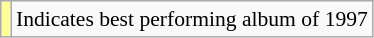<table class="wikitable" style="font-size:90%;">
<tr>
<td style="background-color:#FFFF99"></td>
<td>Indicates best performing album of 1997</td>
</tr>
</table>
